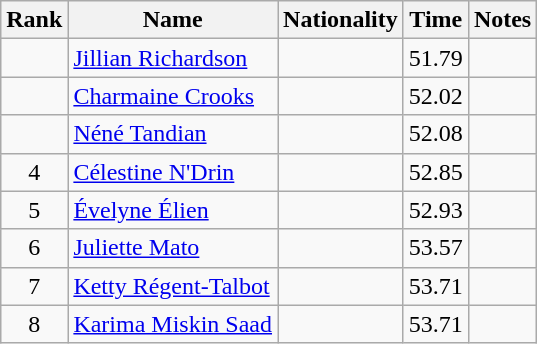<table class="wikitable sortable" style="text-align:center">
<tr>
<th>Rank</th>
<th>Name</th>
<th>Nationality</th>
<th>Time</th>
<th>Notes</th>
</tr>
<tr>
<td></td>
<td align=left><a href='#'>Jillian Richardson</a></td>
<td align=left></td>
<td>51.79</td>
<td></td>
</tr>
<tr>
<td></td>
<td align=left><a href='#'>Charmaine Crooks</a></td>
<td align=left></td>
<td>52.02</td>
<td></td>
</tr>
<tr>
<td></td>
<td align=left><a href='#'>Néné Tandian</a></td>
<td align=left></td>
<td>52.08</td>
<td></td>
</tr>
<tr>
<td>4</td>
<td align=left><a href='#'>Célestine N'Drin</a></td>
<td align=left></td>
<td>52.85</td>
<td></td>
</tr>
<tr>
<td>5</td>
<td align=left><a href='#'>Évelyne Élien</a></td>
<td align=left></td>
<td>52.93</td>
<td></td>
</tr>
<tr>
<td>6</td>
<td align=left><a href='#'>Juliette Mato</a></td>
<td align=left></td>
<td>53.57</td>
<td></td>
</tr>
<tr>
<td>7</td>
<td align=left><a href='#'>Ketty Régent-Talbot</a></td>
<td align=left></td>
<td>53.71</td>
<td></td>
</tr>
<tr>
<td>8</td>
<td align=left><a href='#'>Karima Miskin Saad</a></td>
<td align=left></td>
<td>53.71</td>
<td></td>
</tr>
</table>
